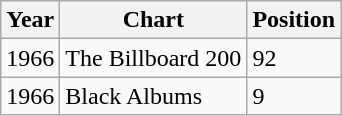<table class="wikitable">
<tr>
<th>Year</th>
<th>Chart</th>
<th>Position</th>
</tr>
<tr>
<td>1966</td>
<td>The Billboard 200</td>
<td>92</td>
</tr>
<tr>
<td>1966</td>
<td>Black Albums</td>
<td>9</td>
</tr>
</table>
